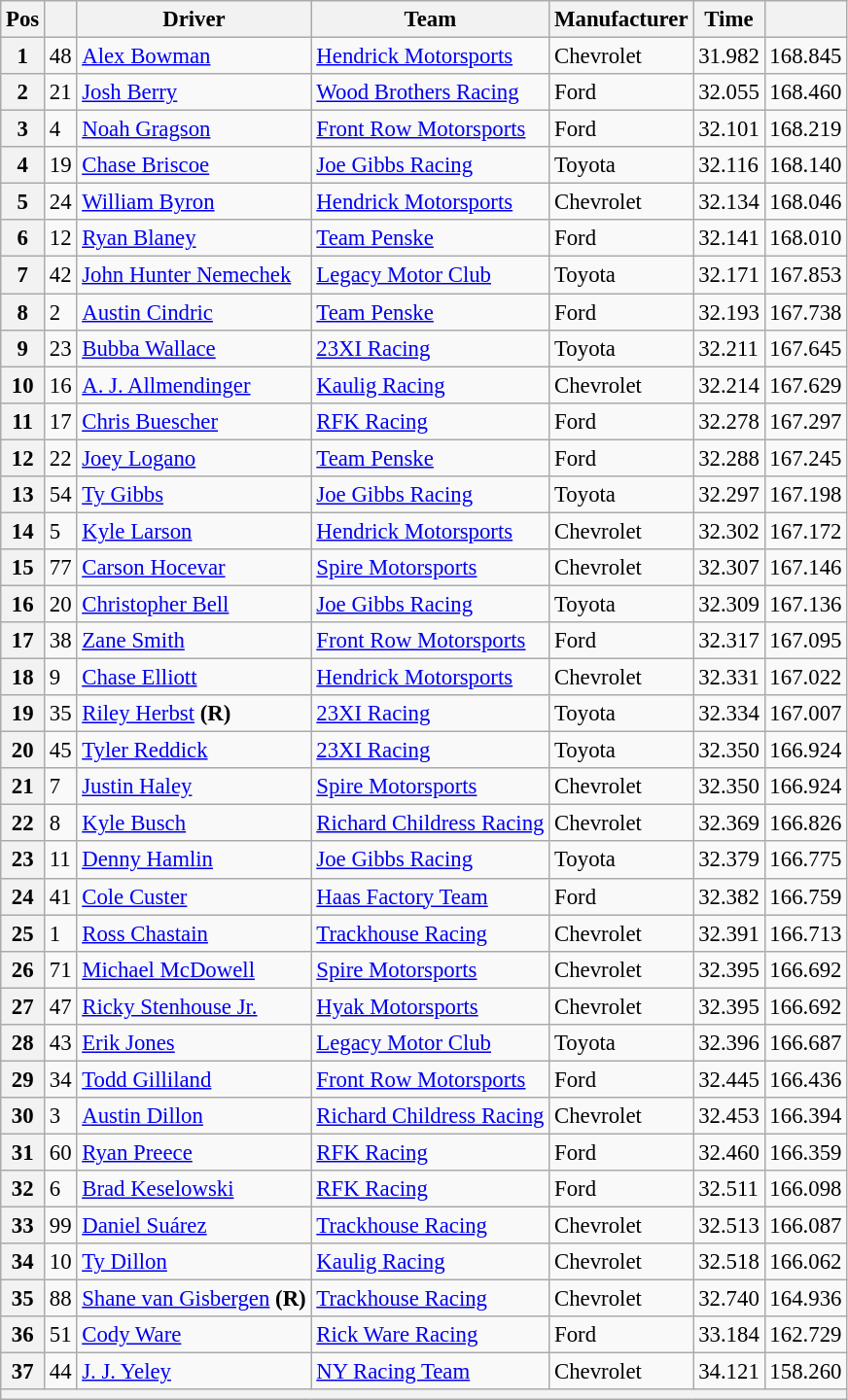<table class="wikitable" style="font-size:95%">
<tr>
<th>Pos</th>
<th></th>
<th>Driver</th>
<th>Team</th>
<th>Manufacturer</th>
<th>Time</th>
<th></th>
</tr>
<tr>
<th>1</th>
<td>48</td>
<td><a href='#'>Alex Bowman</a></td>
<td><a href='#'>Hendrick Motorsports</a></td>
<td>Chevrolet</td>
<td>31.982</td>
<td>168.845</td>
</tr>
<tr>
<th>2</th>
<td>21</td>
<td><a href='#'>Josh Berry</a></td>
<td><a href='#'>Wood Brothers Racing</a></td>
<td>Ford</td>
<td>32.055</td>
<td>168.460</td>
</tr>
<tr>
<th>3</th>
<td>4</td>
<td><a href='#'>Noah Gragson</a></td>
<td><a href='#'>Front Row Motorsports</a></td>
<td>Ford</td>
<td>32.101</td>
<td>168.219</td>
</tr>
<tr>
<th>4</th>
<td>19</td>
<td><a href='#'>Chase Briscoe</a></td>
<td><a href='#'>Joe Gibbs Racing</a></td>
<td>Toyota</td>
<td>32.116</td>
<td>168.140</td>
</tr>
<tr>
<th>5</th>
<td>24</td>
<td><a href='#'>William Byron</a></td>
<td><a href='#'>Hendrick Motorsports</a></td>
<td>Chevrolet</td>
<td>32.134</td>
<td>168.046</td>
</tr>
<tr>
<th>6</th>
<td>12</td>
<td><a href='#'>Ryan Blaney</a></td>
<td><a href='#'>Team Penske</a></td>
<td>Ford</td>
<td>32.141</td>
<td>168.010</td>
</tr>
<tr>
<th>7</th>
<td>42</td>
<td><a href='#'>John Hunter Nemechek</a></td>
<td><a href='#'>Legacy Motor Club</a></td>
<td>Toyota</td>
<td>32.171</td>
<td>167.853</td>
</tr>
<tr>
<th>8</th>
<td>2</td>
<td><a href='#'>Austin Cindric</a></td>
<td><a href='#'>Team Penske</a></td>
<td>Ford</td>
<td>32.193</td>
<td>167.738</td>
</tr>
<tr>
<th>9</th>
<td>23</td>
<td><a href='#'>Bubba Wallace</a></td>
<td><a href='#'>23XI Racing</a></td>
<td>Toyota</td>
<td>32.211</td>
<td>167.645</td>
</tr>
<tr>
<th>10</th>
<td>16</td>
<td><a href='#'>A. J. Allmendinger</a></td>
<td><a href='#'>Kaulig Racing</a></td>
<td>Chevrolet</td>
<td>32.214</td>
<td>167.629</td>
</tr>
<tr>
<th>11</th>
<td>17</td>
<td><a href='#'>Chris Buescher</a></td>
<td><a href='#'>RFK Racing</a></td>
<td>Ford</td>
<td>32.278</td>
<td>167.297</td>
</tr>
<tr>
<th>12</th>
<td>22</td>
<td><a href='#'>Joey Logano</a></td>
<td><a href='#'>Team Penske</a></td>
<td>Ford</td>
<td>32.288</td>
<td>167.245</td>
</tr>
<tr>
<th>13</th>
<td>54</td>
<td><a href='#'>Ty Gibbs</a></td>
<td><a href='#'>Joe Gibbs Racing</a></td>
<td>Toyota</td>
<td>32.297</td>
<td>167.198</td>
</tr>
<tr>
<th>14</th>
<td>5</td>
<td><a href='#'>Kyle Larson</a></td>
<td><a href='#'>Hendrick Motorsports</a></td>
<td>Chevrolet</td>
<td>32.302</td>
<td>167.172</td>
</tr>
<tr>
<th>15</th>
<td>77</td>
<td><a href='#'>Carson Hocevar</a></td>
<td><a href='#'>Spire Motorsports</a></td>
<td>Chevrolet</td>
<td>32.307</td>
<td>167.146</td>
</tr>
<tr>
<th>16</th>
<td>20</td>
<td><a href='#'>Christopher Bell</a></td>
<td><a href='#'>Joe Gibbs Racing</a></td>
<td>Toyota</td>
<td>32.309</td>
<td>167.136</td>
</tr>
<tr>
<th>17</th>
<td>38</td>
<td><a href='#'>Zane Smith</a></td>
<td><a href='#'>Front Row Motorsports</a></td>
<td>Ford</td>
<td>32.317</td>
<td>167.095</td>
</tr>
<tr>
<th>18</th>
<td>9</td>
<td><a href='#'>Chase Elliott</a></td>
<td><a href='#'>Hendrick Motorsports</a></td>
<td>Chevrolet</td>
<td>32.331</td>
<td>167.022</td>
</tr>
<tr>
<th>19</th>
<td>35</td>
<td><a href='#'>Riley Herbst</a> <strong>(R)</strong></td>
<td><a href='#'>23XI Racing</a></td>
<td>Toyota</td>
<td>32.334</td>
<td>167.007</td>
</tr>
<tr>
<th>20</th>
<td>45</td>
<td><a href='#'>Tyler Reddick</a></td>
<td><a href='#'>23XI Racing</a></td>
<td>Toyota</td>
<td>32.350</td>
<td>166.924</td>
</tr>
<tr>
<th>21</th>
<td>7</td>
<td><a href='#'>Justin Haley</a></td>
<td><a href='#'>Spire Motorsports</a></td>
<td>Chevrolet</td>
<td>32.350</td>
<td>166.924</td>
</tr>
<tr>
<th>22</th>
<td>8</td>
<td><a href='#'>Kyle Busch</a></td>
<td><a href='#'>Richard Childress Racing</a></td>
<td>Chevrolet</td>
<td>32.369</td>
<td>166.826</td>
</tr>
<tr>
<th>23</th>
<td>11</td>
<td><a href='#'>Denny Hamlin</a></td>
<td><a href='#'>Joe Gibbs Racing</a></td>
<td>Toyota</td>
<td>32.379</td>
<td>166.775</td>
</tr>
<tr>
<th>24</th>
<td>41</td>
<td><a href='#'>Cole Custer</a></td>
<td><a href='#'>Haas Factory Team</a></td>
<td>Ford</td>
<td>32.382</td>
<td>166.759</td>
</tr>
<tr>
<th>25</th>
<td>1</td>
<td><a href='#'>Ross Chastain</a></td>
<td><a href='#'>Trackhouse Racing</a></td>
<td>Chevrolet</td>
<td>32.391</td>
<td>166.713</td>
</tr>
<tr>
<th>26</th>
<td>71</td>
<td><a href='#'>Michael McDowell</a></td>
<td><a href='#'>Spire Motorsports</a></td>
<td>Chevrolet</td>
<td>32.395</td>
<td>166.692</td>
</tr>
<tr>
<th>27</th>
<td>47</td>
<td><a href='#'>Ricky Stenhouse Jr.</a></td>
<td><a href='#'>Hyak Motorsports</a></td>
<td>Chevrolet</td>
<td>32.395</td>
<td>166.692</td>
</tr>
<tr>
<th>28</th>
<td>43</td>
<td><a href='#'>Erik Jones</a></td>
<td><a href='#'>Legacy Motor Club</a></td>
<td>Toyota</td>
<td>32.396</td>
<td>166.687</td>
</tr>
<tr>
<th>29</th>
<td>34</td>
<td><a href='#'>Todd Gilliland</a></td>
<td><a href='#'>Front Row Motorsports</a></td>
<td>Ford</td>
<td>32.445</td>
<td>166.436</td>
</tr>
<tr>
<th>30</th>
<td>3</td>
<td><a href='#'>Austin Dillon</a></td>
<td><a href='#'>Richard Childress Racing</a></td>
<td>Chevrolet</td>
<td>32.453</td>
<td>166.394</td>
</tr>
<tr>
<th>31</th>
<td>60</td>
<td><a href='#'>Ryan Preece</a></td>
<td><a href='#'>RFK Racing</a></td>
<td>Ford</td>
<td>32.460</td>
<td>166.359</td>
</tr>
<tr>
<th>32</th>
<td>6</td>
<td><a href='#'>Brad Keselowski</a></td>
<td><a href='#'>RFK Racing</a></td>
<td>Ford</td>
<td>32.511</td>
<td>166.098</td>
</tr>
<tr>
<th>33</th>
<td>99</td>
<td><a href='#'>Daniel Suárez</a></td>
<td><a href='#'>Trackhouse Racing</a></td>
<td>Chevrolet</td>
<td>32.513</td>
<td>166.087</td>
</tr>
<tr>
<th>34</th>
<td>10</td>
<td><a href='#'>Ty Dillon</a></td>
<td><a href='#'>Kaulig Racing</a></td>
<td>Chevrolet</td>
<td>32.518</td>
<td>166.062</td>
</tr>
<tr>
<th>35</th>
<td>88</td>
<td><a href='#'>Shane van Gisbergen</a> <strong>(R)</strong></td>
<td><a href='#'>Trackhouse Racing</a></td>
<td>Chevrolet</td>
<td>32.740</td>
<td>164.936</td>
</tr>
<tr>
<th>36</th>
<td>51</td>
<td><a href='#'>Cody Ware</a></td>
<td><a href='#'>Rick Ware Racing</a></td>
<td>Ford</td>
<td>33.184</td>
<td>162.729</td>
</tr>
<tr>
<th>37</th>
<td>44</td>
<td><a href='#'>J. J. Yeley</a></td>
<td><a href='#'>NY Racing Team</a></td>
<td>Chevrolet</td>
<td>34.121</td>
<td>158.260</td>
</tr>
<tr>
<th colspan="7"></th>
</tr>
</table>
